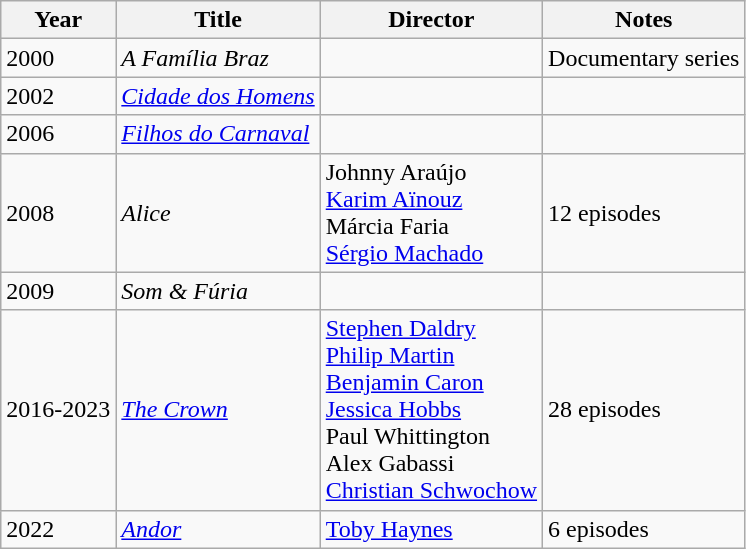<table class="wikitable">
<tr>
<th>Year</th>
<th>Title</th>
<th>Director</th>
<th>Notes</th>
</tr>
<tr>
<td>2000</td>
<td><em>A Família Braz</em></td>
<td></td>
<td>Documentary series</td>
</tr>
<tr>
<td>2002</td>
<td><em><a href='#'>Cidade dos Homens</a></em></td>
<td></td>
<td></td>
</tr>
<tr>
<td>2006</td>
<td><em><a href='#'>Filhos do Carnaval</a></em></td>
<td></td>
<td></td>
</tr>
<tr>
<td>2008</td>
<td><em>Alice</em></td>
<td>Johnny Araújo<br><a href='#'>Karim Aïnouz</a><br>Márcia Faria<br><a href='#'>Sérgio Machado</a></td>
<td>12 episodes</td>
</tr>
<tr>
<td>2009</td>
<td><em>Som & Fúria</em></td>
<td></td>
<td></td>
</tr>
<tr>
<td>2016-2023</td>
<td><em><a href='#'>The Crown</a></em></td>
<td><a href='#'>Stephen Daldry</a><br><a href='#'>Philip Martin</a><br><a href='#'>Benjamin Caron</a><br><a href='#'>Jessica Hobbs</a><br>Paul Whittington<br>Alex Gabassi<br><a href='#'>Christian Schwochow</a></td>
<td>28 episodes</td>
</tr>
<tr>
<td>2022</td>
<td><em><a href='#'>Andor</a></em></td>
<td><a href='#'>Toby Haynes</a></td>
<td>6 episodes</td>
</tr>
</table>
